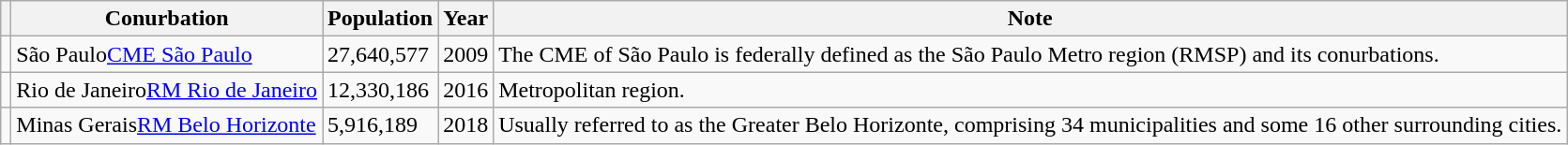<table class="wikitable sortable">
<tr>
<th style="text-align:center;" class="unsortable"></th>
<th>Conurbation</th>
<th>Population</th>
<th>Year</th>
<th>Note</th>
</tr>
<tr>
<td style="text-align:center;"></td>
<td><span>São Paulo</span><a href='#'>CME São Paulo</a></td>
<td>27,640,577</td>
<td>2009</td>
<td>The CME of São Paulo is federally defined as the São Paulo Metro region (RMSP) and its conurbations.</td>
</tr>
<tr>
<td style="text-align:center;"></td>
<td><span>Rio de Janeiro</span><a href='#'>RM Rio de Janeiro</a></td>
<td>12,330,186</td>
<td>2016</td>
<td>Metropolitan region.</td>
</tr>
<tr>
<td style="text-align:center;"></td>
<td><span>Minas Gerais</span><a href='#'>RM Belo Horizonte</a></td>
<td>5,916,189</td>
<td>2018</td>
<td>Usually referred to as the Greater Belo Horizonte, comprising 34 municipalities and some 16 other surrounding cities.</td>
</tr>
</table>
